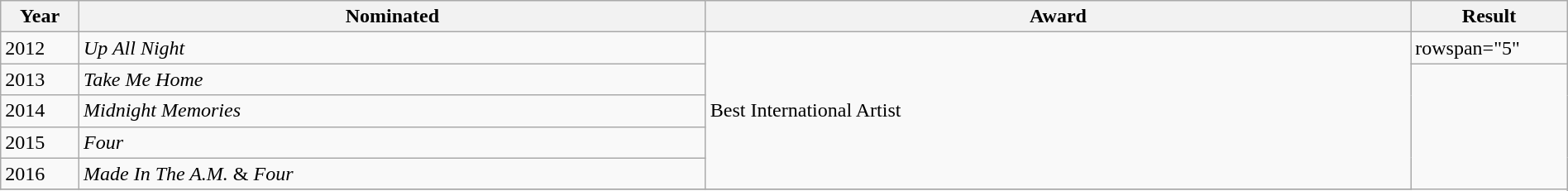<table class="wikitable" style="width:100%;">
<tr>
<th width=5%>Year</th>
<th style="width:40%;">Nominated</th>
<th style="width:45%;">Award</th>
<th style="width:10%;">Result</th>
</tr>
<tr>
<td>2012</td>
<td><em>Up All Night</em></td>
<td rowspan="5">Best International Artist</td>
<td>rowspan="5" </td>
</tr>
<tr>
<td>2013</td>
<td><em>Take Me Home</em></td>
</tr>
<tr>
<td>2014</td>
<td><em>Midnight Memories</em></td>
</tr>
<tr>
<td>2015</td>
<td><em>Four</em></td>
</tr>
<tr>
<td>2016</td>
<td><em>Made In The A.M.</em> & <em>Four</em></td>
</tr>
<tr>
</tr>
</table>
